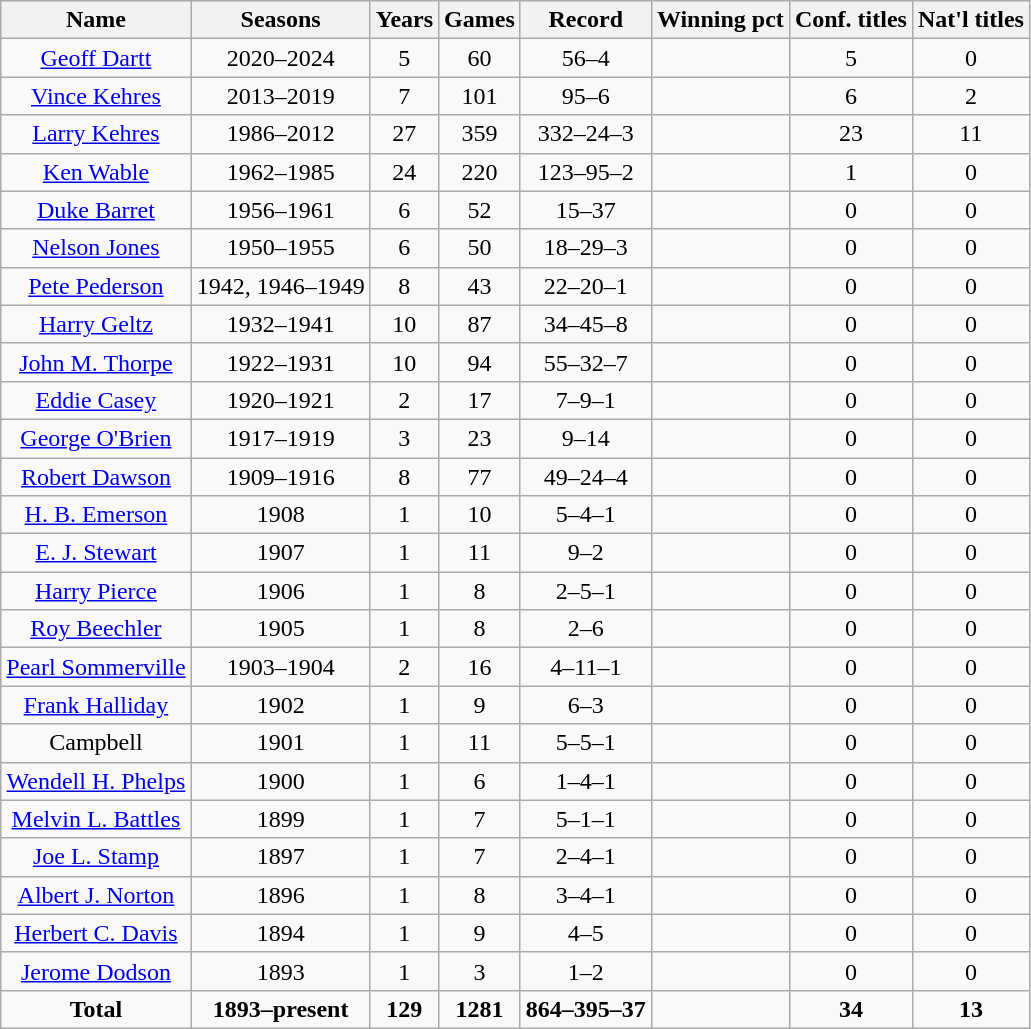<table class="wikitable" style="text-align:center">
<tr>
<th>Name</th>
<th>Seasons</th>
<th>Years</th>
<th>Games</th>
<th>Record</th>
<th>Winning pct</th>
<th>Conf. titles</th>
<th>Nat'l titles</th>
</tr>
<tr>
<td><a href='#'>Geoff Dartt</a></td>
<td>2020–2024</td>
<td>5</td>
<td>60</td>
<td>56–4</td>
<td></td>
<td>5</td>
<td>0</td>
</tr>
<tr>
<td><a href='#'>Vince Kehres</a></td>
<td>2013–2019</td>
<td>7</td>
<td>101</td>
<td>95–6</td>
<td></td>
<td>6</td>
<td>2</td>
</tr>
<tr>
<td><a href='#'>Larry Kehres</a></td>
<td>1986–2012</td>
<td>27</td>
<td>359</td>
<td>332–24–3</td>
<td></td>
<td>23</td>
<td>11</td>
</tr>
<tr>
<td><a href='#'>Ken Wable</a></td>
<td>1962–1985</td>
<td>24</td>
<td>220</td>
<td>123–95–2</td>
<td></td>
<td>1</td>
<td>0</td>
</tr>
<tr>
<td><a href='#'>Duke Barret</a></td>
<td>1956–1961</td>
<td>6</td>
<td>52</td>
<td>15–37</td>
<td></td>
<td>0</td>
<td>0</td>
</tr>
<tr>
<td><a href='#'>Nelson Jones</a></td>
<td>1950–1955</td>
<td>6</td>
<td>50</td>
<td>18–29–3</td>
<td></td>
<td>0</td>
<td>0</td>
</tr>
<tr>
<td><a href='#'>Pete Pederson</a></td>
<td>1942, 1946–1949</td>
<td>8</td>
<td>43</td>
<td>22–20–1</td>
<td></td>
<td>0</td>
<td>0</td>
</tr>
<tr>
<td><a href='#'>Harry Geltz</a></td>
<td>1932–1941</td>
<td>10</td>
<td>87</td>
<td>34–45–8</td>
<td></td>
<td>0</td>
<td>0</td>
</tr>
<tr>
<td><a href='#'>John M. Thorpe</a></td>
<td>1922–1931</td>
<td>10</td>
<td>94</td>
<td>55–32–7</td>
<td></td>
<td>0</td>
<td>0</td>
</tr>
<tr>
<td><a href='#'>Eddie Casey</a></td>
<td>1920–1921</td>
<td>2</td>
<td>17</td>
<td>7–9–1</td>
<td></td>
<td>0</td>
<td>0</td>
</tr>
<tr>
<td><a href='#'>George O'Brien</a></td>
<td>1917–1919</td>
<td>3</td>
<td>23</td>
<td>9–14</td>
<td></td>
<td>0</td>
<td>0</td>
</tr>
<tr>
<td><a href='#'>Robert Dawson</a></td>
<td>1909–1916</td>
<td>8</td>
<td>77</td>
<td>49–24–4</td>
<td></td>
<td>0</td>
<td>0</td>
</tr>
<tr>
<td><a href='#'>H. B. Emerson</a></td>
<td>1908</td>
<td>1</td>
<td>10</td>
<td>5–4–1</td>
<td></td>
<td>0</td>
<td>0</td>
</tr>
<tr>
<td><a href='#'>E. J. Stewart</a></td>
<td>1907</td>
<td>1</td>
<td>11</td>
<td>9–2</td>
<td></td>
<td>0</td>
<td>0</td>
</tr>
<tr>
<td><a href='#'>Harry Pierce</a></td>
<td>1906</td>
<td>1</td>
<td>8</td>
<td>2–5–1</td>
<td></td>
<td>0</td>
<td>0</td>
</tr>
<tr>
<td><a href='#'>Roy Beechler</a></td>
<td>1905</td>
<td>1</td>
<td>8</td>
<td>2–6</td>
<td></td>
<td>0</td>
<td>0</td>
</tr>
<tr>
<td><a href='#'>Pearl Sommerville</a></td>
<td>1903–1904</td>
<td>2</td>
<td>16</td>
<td>4–11–1</td>
<td></td>
<td>0</td>
<td>0</td>
</tr>
<tr>
<td><a href='#'>Frank Halliday</a></td>
<td>1902</td>
<td>1</td>
<td>9</td>
<td>6–3</td>
<td></td>
<td>0</td>
<td>0</td>
</tr>
<tr>
<td>Campbell</td>
<td>1901</td>
<td>1</td>
<td>11</td>
<td>5–5–1</td>
<td></td>
<td>0</td>
<td>0</td>
</tr>
<tr>
<td><a href='#'>Wendell H. Phelps</a></td>
<td>1900</td>
<td>1</td>
<td>6</td>
<td>1–4–1</td>
<td></td>
<td>0</td>
<td>0</td>
</tr>
<tr>
<td><a href='#'>Melvin L. Battles</a></td>
<td>1899</td>
<td>1</td>
<td>7</td>
<td>5–1–1</td>
<td></td>
<td>0</td>
<td>0</td>
</tr>
<tr>
<td><a href='#'>Joe L. Stamp</a></td>
<td>1897</td>
<td>1</td>
<td>7</td>
<td>2–4–1</td>
<td></td>
<td>0</td>
<td>0</td>
</tr>
<tr>
<td><a href='#'>Albert J. Norton</a></td>
<td>1896</td>
<td>1</td>
<td>8</td>
<td>3–4–1</td>
<td></td>
<td>0</td>
<td>0</td>
</tr>
<tr>
<td><a href='#'>Herbert C. Davis</a></td>
<td>1894</td>
<td>1</td>
<td>9</td>
<td>4–5</td>
<td></td>
<td>0</td>
<td>0</td>
</tr>
<tr>
<td><a href='#'>Jerome Dodson</a></td>
<td>1893</td>
<td>1</td>
<td>3</td>
<td>1–2</td>
<td></td>
<td>0</td>
<td>0</td>
</tr>
<tr>
<td><strong>Total</strong></td>
<td><strong>1893–present</strong></td>
<td><strong>129</strong></td>
<td><strong>1281</strong></td>
<td><strong>864–395–37</strong></td>
<td><strong></strong></td>
<td><strong>34</strong></td>
<td><strong>13</strong></td>
</tr>
</table>
